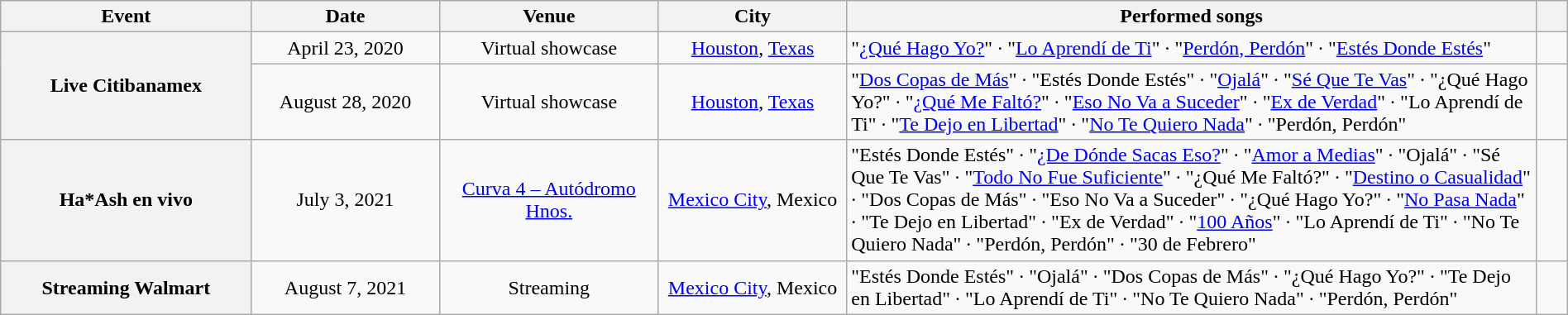<table class="wikitable sortable plainrowheaders" style="text-align:center;" width=100%>
<tr>
<th scope="col" width=16%>Event</th>
<th scope="col" width=12%>Date</th>
<th scope="col" width=14%>Venue</th>
<th scope="col" width=12%>City</th>
<th>Performed songs</th>
<th scope="col" width=2% class="unsortable"></th>
</tr>
<tr>
<th rowspan="2" scope="row">Live Citibanamex</th>
<td>April 23, 2020</td>
<td>Virtual showcase</td>
<td><a href='#'>Houston</a>, <a href='#'>Texas</a></td>
<td align="left">"<a href='#'>¿Qué Hago Yo?</a>" · "<a href='#'>Lo Aprendí de Ti</a>" · "<a href='#'>Perdón, Perdón</a>" · "<a href='#'>Estés Donde Estés</a>"</td>
<td></td>
</tr>
<tr>
<td>August 28, 2020</td>
<td>Virtual showcase</td>
<td><a href='#'>Houston</a>, <a href='#'>Texas</a></td>
<td align="left">"<a href='#'>Dos Copas de Más</a>" · "Estés Donde Estés" · "<a href='#'>Ojalá</a>" · "<a href='#'>Sé Que Te Vas</a>" · "¿Qué Hago Yo?" · "<a href='#'>¿Qué Me Faltó?</a>" · "<a href='#'>Eso No Va a Suceder</a>" · "<a href='#'>Ex de Verdad</a>" · "Lo Aprendí de Ti" · "<a href='#'>Te Dejo en Libertad</a>" · "<a href='#'>No Te Quiero Nada</a>" · "Perdón, Perdón"</td>
<td></td>
</tr>
<tr>
<th scope="row">Ha*Ash en vivo</th>
<td>July 3, 2021</td>
<td><a href='#'>Curva 4 – Autódromo Hnos.</a></td>
<td><a href='#'>Mexico City</a>, Mexico</td>
<td align="left">"Estés Donde Estés" · "<a href='#'>¿De Dónde Sacas Eso?</a>" · "<a href='#'>Amor a Medias</a>" · "Ojalá" · "Sé Que Te Vas" · "<a href='#'>Todo No Fue Suficiente</a>" · "¿Qué Me Faltó?" · "<a href='#'>Destino o Casualidad</a>" · "Dos Copas de Más" · "Eso No Va a Suceder" · "¿Qué Hago Yo?" · "<a href='#'>No Pasa Nada</a>" · "Te Dejo en Libertad" · "Ex de Verdad" · "<a href='#'>100 Años</a>" · "Lo Aprendí de Ti" · "No Te Quiero Nada" · "Perdón, Perdón" · "30 de Febrero"</td>
<td></td>
</tr>
<tr>
<th scope="row">Streaming Walmart</th>
<td>August 7, 2021</td>
<td>Streaming</td>
<td><a href='#'>Mexico City</a>, Mexico</td>
<td align="left">"Estés Donde Estés" · "Ojalá" · "Dos Copas de Más" · "¿Qué Hago Yo?" · "Te Dejo en Libertad" · "Lo Aprendí de Ti" · "No Te Quiero Nada" · "Perdón, Perdón"</td>
<td></td>
</tr>
</table>
